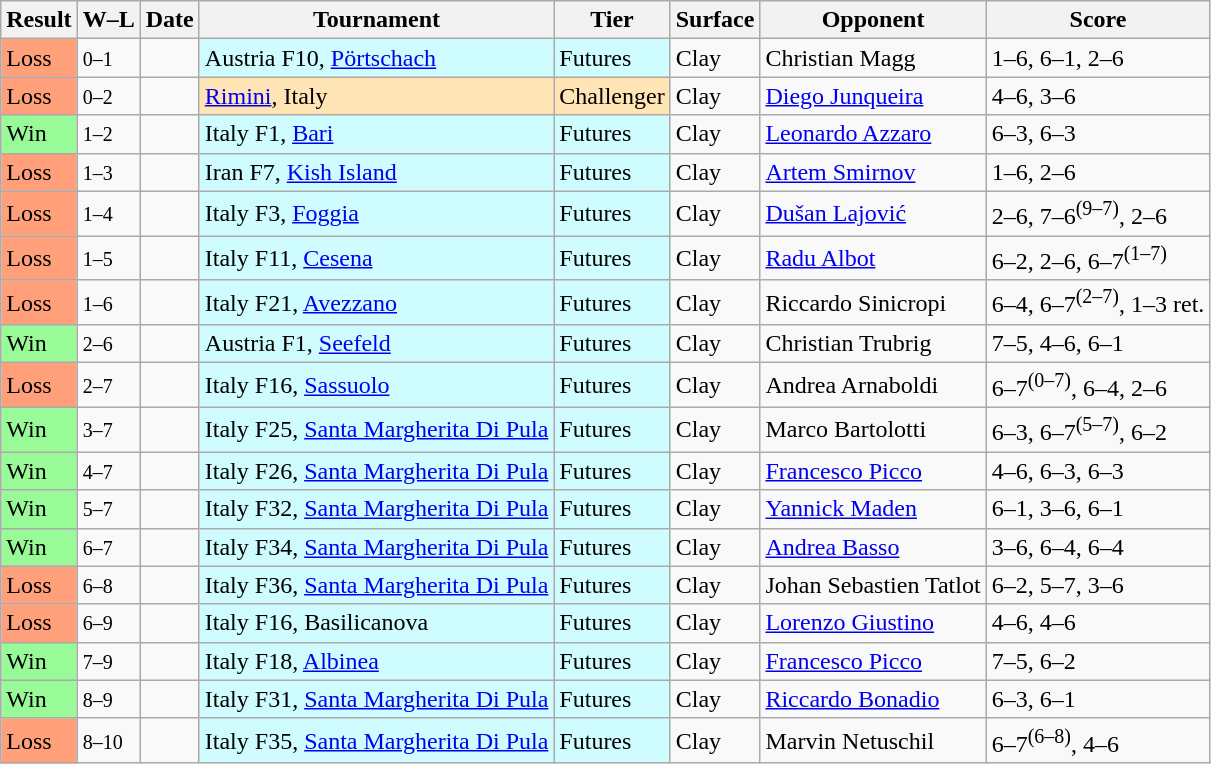<table class="sortable wikitable">
<tr>
<th>Result</th>
<th class="unsortable">W–L</th>
<th>Date</th>
<th>Tournament</th>
<th>Tier</th>
<th>Surface</th>
<th>Opponent</th>
<th class="unsortable">Score</th>
</tr>
<tr>
<td bgcolor=FFA07A>Loss</td>
<td><small>0–1</small></td>
<td></td>
<td style="background:#cffcff;">Austria F10, <a href='#'>Pörtschach</a></td>
<td style="background:#cffcff;">Futures</td>
<td>Clay</td>
<td> Christian Magg</td>
<td>1–6, 6–1, 2–6</td>
</tr>
<tr>
<td bgcolor=FFA07A>Loss</td>
<td><small>0–2</small></td>
<td></td>
<td style="background:moccasin;"><a href='#'>Rimini</a>, Italy</td>
<td style="background:moccasin;">Challenger</td>
<td>Clay</td>
<td> <a href='#'>Diego Junqueira</a></td>
<td>4–6, 3–6</td>
</tr>
<tr>
<td bgcolor=98FB98>Win</td>
<td><small>1–2</small></td>
<td></td>
<td style="background:#cffcff;">Italy F1, <a href='#'>Bari</a></td>
<td style="background:#cffcff;">Futures</td>
<td>Clay</td>
<td> <a href='#'>Leonardo Azzaro</a></td>
<td>6–3, 6–3</td>
</tr>
<tr>
<td bgcolor=FFA07A>Loss</td>
<td><small>1–3</small></td>
<td></td>
<td style="background:#cffcff;">Iran F7, <a href='#'>Kish Island</a></td>
<td style="background:#cffcff;">Futures</td>
<td>Clay</td>
<td> <a href='#'>Artem Smirnov</a></td>
<td>1–6, 2–6</td>
</tr>
<tr>
<td bgcolor=FFA07A>Loss</td>
<td><small>1–4</small></td>
<td></td>
<td style="background:#cffcff;">Italy F3, <a href='#'>Foggia</a></td>
<td style="background:#cffcff;">Futures</td>
<td>Clay</td>
<td> <a href='#'>Dušan Lajović</a></td>
<td>2–6, 7–6<sup>(9–7)</sup>, 2–6</td>
</tr>
<tr>
<td bgcolor=FFA07A>Loss</td>
<td><small>1–5</small></td>
<td></td>
<td style="background:#cffcff;">Italy F11, <a href='#'>Cesena</a></td>
<td style="background:#cffcff;">Futures</td>
<td>Clay</td>
<td> <a href='#'>Radu Albot</a></td>
<td>6–2, 2–6, 6–7<sup>(1–7)</sup></td>
</tr>
<tr>
<td bgcolor=FFA07A>Loss</td>
<td><small>1–6</small></td>
<td></td>
<td style="background:#cffcff;">Italy F21, <a href='#'>Avezzano</a></td>
<td style="background:#cffcff;">Futures</td>
<td>Clay</td>
<td> Riccardo Sinicropi</td>
<td>6–4, 6–7<sup>(2–7)</sup>, 1–3 ret.</td>
</tr>
<tr>
<td bgcolor=98FB98>Win</td>
<td><small>2–6</small></td>
<td></td>
<td style="background:#cffcff;">Austria F1, <a href='#'>Seefeld</a></td>
<td style="background:#cffcff;">Futures</td>
<td>Clay</td>
<td> Christian Trubrig</td>
<td>7–5, 4–6, 6–1</td>
</tr>
<tr>
<td bgcolor=FFA07A>Loss</td>
<td><small>2–7</small></td>
<td></td>
<td style="background:#cffcff;">Italy F16, <a href='#'>Sassuolo</a></td>
<td style="background:#cffcff;">Futures</td>
<td>Clay</td>
<td> Andrea Arnaboldi</td>
<td>6–7<sup>(0–7)</sup>, 6–4, 2–6</td>
</tr>
<tr>
<td bgcolor=98FB98>Win</td>
<td><small>3–7</small></td>
<td></td>
<td style="background:#cffcff;">Italy F25, <a href='#'>Santa Margherita Di Pula</a></td>
<td style="background:#cffcff;">Futures</td>
<td>Clay</td>
<td> Marco Bartolotti</td>
<td>6–3, 6–7<sup>(5–7)</sup>, 6–2</td>
</tr>
<tr>
<td bgcolor=98FB98>Win</td>
<td><small>4–7</small></td>
<td></td>
<td style="background:#cffcff;">Italy F26, <a href='#'>Santa Margherita Di Pula</a></td>
<td style="background:#cffcff;">Futures</td>
<td>Clay</td>
<td> <a href='#'>Francesco Picco</a></td>
<td>4–6, 6–3, 6–3</td>
</tr>
<tr>
<td bgcolor=98FB98>Win</td>
<td><small>5–7</small></td>
<td></td>
<td style="background:#cffcff;">Italy F32, <a href='#'>Santa Margherita Di Pula</a></td>
<td style="background:#cffcff;">Futures</td>
<td>Clay</td>
<td> <a href='#'>Yannick Maden</a></td>
<td>6–1, 3–6, 6–1</td>
</tr>
<tr>
<td bgcolor=98FB98>Win</td>
<td><small>6–7</small></td>
<td></td>
<td style="background:#cffcff;">Italy F34, <a href='#'>Santa Margherita Di Pula</a></td>
<td style="background:#cffcff;">Futures</td>
<td>Clay</td>
<td> <a href='#'>Andrea Basso</a></td>
<td>3–6, 6–4, 6–4</td>
</tr>
<tr>
<td bgcolor=FFA07A>Loss</td>
<td><small>6–8</small></td>
<td></td>
<td style="background:#cffcff;">Italy F36, <a href='#'>Santa Margherita Di Pula</a></td>
<td style="background:#cffcff;">Futures</td>
<td>Clay</td>
<td> Johan Sebastien Tatlot</td>
<td>6–2, 5–7, 3–6</td>
</tr>
<tr>
<td bgcolor=FFA07A>Loss</td>
<td><small>6–9</small></td>
<td></td>
<td style="background:#cffcff;">Italy F16, Basilicanova</td>
<td style="background:#cffcff;">Futures</td>
<td>Clay</td>
<td> <a href='#'>Lorenzo Giustino</a></td>
<td>4–6, 4–6</td>
</tr>
<tr>
<td bgcolor=98FB98>Win</td>
<td><small>7–9</small></td>
<td></td>
<td style="background:#cffcff;">Italy F18, <a href='#'>Albinea</a></td>
<td style="background:#cffcff;">Futures</td>
<td>Clay</td>
<td> <a href='#'>Francesco Picco</a></td>
<td>7–5, 6–2</td>
</tr>
<tr>
<td bgcolor=98FB98>Win</td>
<td><small>8–9</small></td>
<td></td>
<td style="background:#cffcff;">Italy F31, <a href='#'>Santa Margherita Di Pula</a></td>
<td style="background:#cffcff;">Futures</td>
<td>Clay</td>
<td> <a href='#'>Riccardo Bonadio</a></td>
<td>6–3, 6–1</td>
</tr>
<tr>
<td bgcolor=FFA07A>Loss</td>
<td><small>8–10</small></td>
<td></td>
<td style="background:#cffcff;">Italy F35, <a href='#'>Santa Margherita Di Pula</a></td>
<td style="background:#cffcff;">Futures</td>
<td>Clay</td>
<td> Marvin Netuschil</td>
<td>6–7<sup>(6–8)</sup>, 4–6</td>
</tr>
</table>
